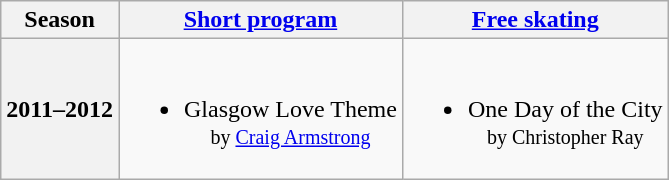<table class="wikitable" style="text-align:center">
<tr>
<th>Season</th>
<th><a href='#'>Short program</a></th>
<th><a href='#'>Free skating</a></th>
</tr>
<tr>
<th>2011–2012 <br> </th>
<td><br><ul><li>Glasgow Love Theme <br><small> by <a href='#'>Craig Armstrong</a> </small></li></ul></td>
<td><br><ul><li>One Day of the City <br><small> by Christopher Ray </small></li></ul></td>
</tr>
</table>
